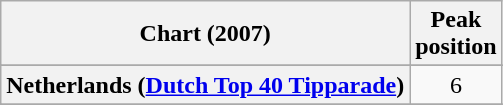<table class="wikitable sortable plainrowheaders" style="text-align:center">
<tr>
<th>Chart (2007)</th>
<th>Peak<br>position</th>
</tr>
<tr>
</tr>
<tr>
</tr>
<tr>
</tr>
<tr>
</tr>
<tr>
</tr>
<tr>
</tr>
<tr>
</tr>
<tr>
<th scope="row">Netherlands (<a href='#'>Dutch Top 40 Tipparade</a>)</th>
<td>6</td>
</tr>
<tr>
</tr>
<tr>
</tr>
<tr>
</tr>
<tr>
</tr>
<tr>
</tr>
<tr>
</tr>
</table>
